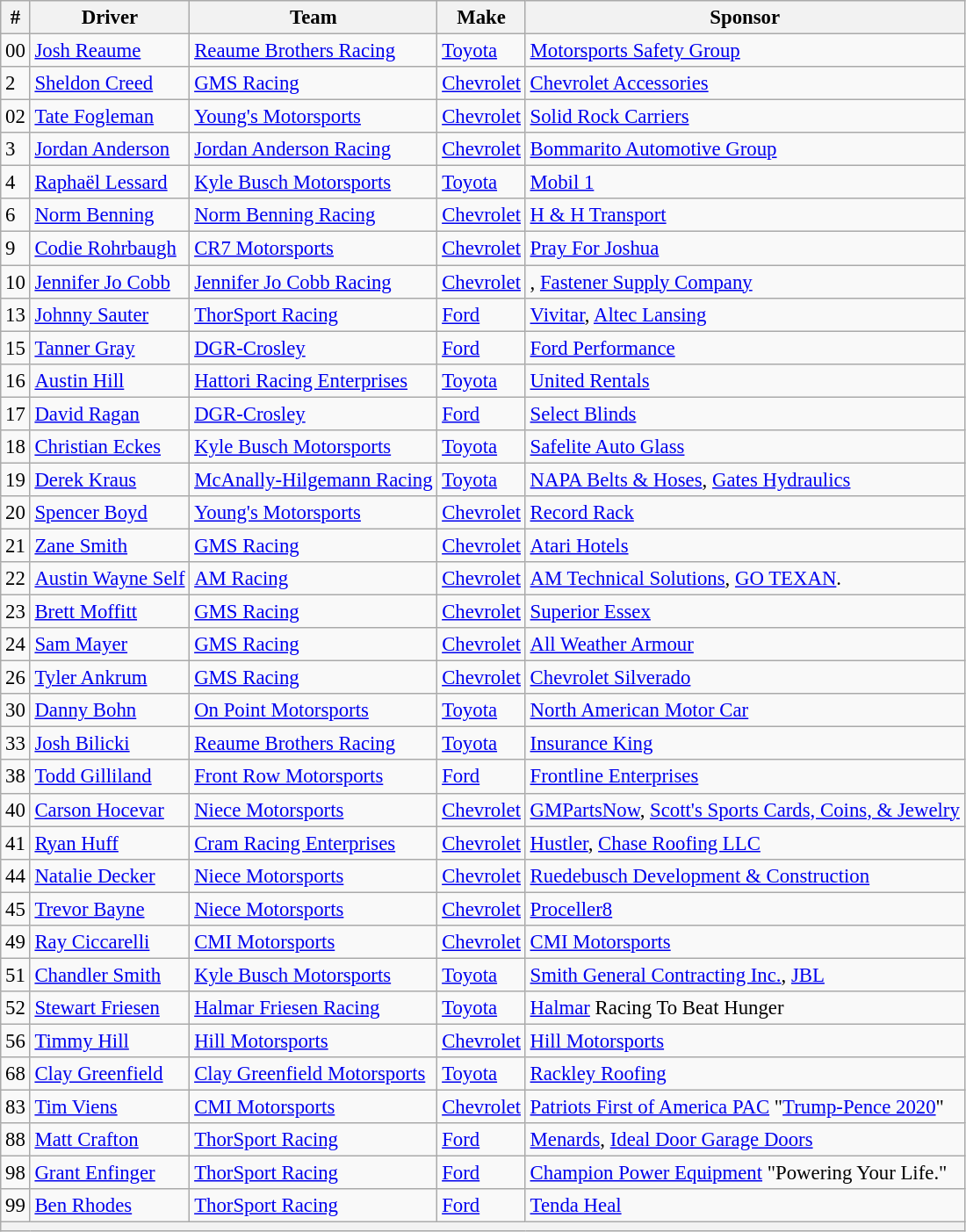<table class="wikitable" style="font-size:95%">
<tr>
<th>#</th>
<th>Driver</th>
<th>Team</th>
<th>Make</th>
<th>Sponsor</th>
</tr>
<tr>
<td>00</td>
<td><a href='#'>Josh Reaume</a></td>
<td><a href='#'>Reaume Brothers Racing</a></td>
<td><a href='#'>Toyota</a></td>
<td><a href='#'>Motorsports Safety Group</a></td>
</tr>
<tr>
<td>2</td>
<td><a href='#'>Sheldon Creed</a></td>
<td><a href='#'>GMS Racing</a></td>
<td><a href='#'>Chevrolet</a></td>
<td><a href='#'>Chevrolet Accessories</a></td>
</tr>
<tr>
<td>02</td>
<td><a href='#'>Tate Fogleman</a></td>
<td><a href='#'>Young's Motorsports</a></td>
<td><a href='#'>Chevrolet</a></td>
<td><a href='#'>Solid Rock Carriers</a></td>
</tr>
<tr>
<td>3</td>
<td><a href='#'>Jordan Anderson</a></td>
<td><a href='#'>Jordan Anderson Racing</a></td>
<td><a href='#'>Chevrolet</a></td>
<td><a href='#'>Bommarito Automotive Group</a></td>
</tr>
<tr>
<td>4</td>
<td><a href='#'>Raphaël Lessard</a></td>
<td><a href='#'>Kyle Busch Motorsports</a></td>
<td><a href='#'>Toyota</a></td>
<td><a href='#'>Mobil 1</a></td>
</tr>
<tr>
<td>6</td>
<td><a href='#'>Norm Benning</a></td>
<td><a href='#'>Norm Benning Racing</a></td>
<td><a href='#'>Chevrolet</a></td>
<td><a href='#'>H & H Transport</a></td>
</tr>
<tr>
<td>9</td>
<td><a href='#'>Codie Rohrbaugh</a></td>
<td><a href='#'>CR7 Motorsports</a></td>
<td><a href='#'>Chevrolet</a></td>
<td><a href='#'>Pray For Joshua</a></td>
</tr>
<tr>
<td>10</td>
<td><a href='#'>Jennifer Jo Cobb</a></td>
<td><a href='#'>Jennifer Jo Cobb Racing</a></td>
<td><a href='#'>Chevrolet</a></td>
<td>, <a href='#'>Fastener Supply Company</a></td>
</tr>
<tr>
<td>13</td>
<td><a href='#'>Johnny Sauter</a></td>
<td><a href='#'>ThorSport Racing</a></td>
<td><a href='#'>Ford</a></td>
<td><a href='#'>Vivitar</a>, <a href='#'>Altec Lansing</a></td>
</tr>
<tr>
<td>15</td>
<td><a href='#'>Tanner Gray</a></td>
<td><a href='#'>DGR-Crosley</a></td>
<td><a href='#'>Ford</a></td>
<td><a href='#'>Ford Performance</a></td>
</tr>
<tr>
<td>16</td>
<td><a href='#'>Austin Hill</a></td>
<td><a href='#'>Hattori Racing Enterprises</a></td>
<td><a href='#'>Toyota</a></td>
<td><a href='#'>United Rentals</a></td>
</tr>
<tr>
<td>17</td>
<td><a href='#'>David Ragan</a></td>
<td><a href='#'>DGR-Crosley</a></td>
<td><a href='#'>Ford</a></td>
<td><a href='#'>Select Blinds</a></td>
</tr>
<tr>
<td>18</td>
<td><a href='#'>Christian Eckes</a></td>
<td><a href='#'>Kyle Busch Motorsports</a></td>
<td><a href='#'>Toyota</a></td>
<td><a href='#'>Safelite Auto Glass</a></td>
</tr>
<tr>
<td>19</td>
<td><a href='#'>Derek Kraus</a></td>
<td><a href='#'>McAnally-Hilgemann Racing</a></td>
<td><a href='#'>Toyota</a></td>
<td><a href='#'>NAPA Belts & Hoses</a>, <a href='#'>Gates Hydraulics</a></td>
</tr>
<tr>
<td>20</td>
<td><a href='#'>Spencer Boyd</a></td>
<td><a href='#'>Young's Motorsports</a></td>
<td><a href='#'>Chevrolet</a></td>
<td><a href='#'>Record Rack</a></td>
</tr>
<tr>
<td>21</td>
<td><a href='#'>Zane Smith</a></td>
<td><a href='#'>GMS Racing</a></td>
<td><a href='#'>Chevrolet</a></td>
<td><a href='#'>Atari Hotels</a></td>
</tr>
<tr>
<td>22</td>
<td><a href='#'>Austin Wayne Self</a></td>
<td><a href='#'>AM Racing</a></td>
<td><a href='#'>Chevrolet</a></td>
<td><a href='#'>AM Technical Solutions</a>, <a href='#'>GO TEXAN</a>.</td>
</tr>
<tr>
<td>23</td>
<td><a href='#'>Brett Moffitt</a></td>
<td><a href='#'>GMS Racing</a></td>
<td><a href='#'>Chevrolet</a></td>
<td><a href='#'>Superior Essex</a></td>
</tr>
<tr>
<td>24</td>
<td><a href='#'>Sam Mayer</a></td>
<td><a href='#'>GMS Racing</a></td>
<td><a href='#'>Chevrolet</a></td>
<td><a href='#'>All Weather Armour</a></td>
</tr>
<tr>
<td>26</td>
<td><a href='#'>Tyler Ankrum</a></td>
<td><a href='#'>GMS Racing</a></td>
<td><a href='#'>Chevrolet</a></td>
<td><a href='#'>Chevrolet Silverado</a></td>
</tr>
<tr>
<td>30</td>
<td><a href='#'>Danny Bohn</a></td>
<td><a href='#'>On Point Motorsports</a></td>
<td><a href='#'>Toyota</a></td>
<td><a href='#'>North American Motor Car</a></td>
</tr>
<tr>
<td>33</td>
<td><a href='#'>Josh Bilicki</a></td>
<td><a href='#'>Reaume Brothers Racing</a></td>
<td><a href='#'>Toyota</a></td>
<td><a href='#'>Insurance King</a></td>
</tr>
<tr>
<td>38</td>
<td><a href='#'>Todd Gilliland</a></td>
<td><a href='#'>Front Row Motorsports</a></td>
<td><a href='#'>Ford</a></td>
<td><a href='#'>Frontline Enterprises</a></td>
</tr>
<tr>
<td>40</td>
<td><a href='#'>Carson Hocevar</a></td>
<td><a href='#'>Niece Motorsports</a></td>
<td><a href='#'>Chevrolet</a></td>
<td><a href='#'>GMPartsNow</a>, <a href='#'>Scott's Sports Cards, Coins, & Jewelry</a></td>
</tr>
<tr>
<td>41</td>
<td><a href='#'>Ryan Huff</a></td>
<td><a href='#'>Cram Racing Enterprises</a></td>
<td><a href='#'>Chevrolet</a></td>
<td><a href='#'>Hustler</a>, <a href='#'>Chase Roofing LLC</a></td>
</tr>
<tr>
<td>44</td>
<td><a href='#'>Natalie Decker</a></td>
<td><a href='#'>Niece Motorsports</a></td>
<td><a href='#'>Chevrolet</a></td>
<td><a href='#'>Ruedebusch Development & Construction</a></td>
</tr>
<tr>
<td>45</td>
<td><a href='#'>Trevor Bayne</a></td>
<td><a href='#'>Niece Motorsports</a></td>
<td><a href='#'>Chevrolet</a></td>
<td><a href='#'>Proceller8</a></td>
</tr>
<tr>
<td>49</td>
<td><a href='#'>Ray Ciccarelli</a></td>
<td><a href='#'>CMI Motorsports</a></td>
<td><a href='#'>Chevrolet</a></td>
<td><a href='#'>CMI Motorsports</a></td>
</tr>
<tr>
<td>51</td>
<td><a href='#'>Chandler Smith</a></td>
<td><a href='#'>Kyle Busch Motorsports</a></td>
<td><a href='#'>Toyota</a></td>
<td><a href='#'>Smith General Contracting Inc.</a>, <a href='#'>JBL</a></td>
</tr>
<tr>
<td>52</td>
<td><a href='#'>Stewart Friesen</a></td>
<td><a href='#'>Halmar Friesen Racing</a></td>
<td><a href='#'>Toyota</a></td>
<td><a href='#'>Halmar</a> Racing To Beat Hunger</td>
</tr>
<tr>
<td>56</td>
<td><a href='#'>Timmy Hill</a></td>
<td><a href='#'>Hill Motorsports</a></td>
<td><a href='#'>Chevrolet</a></td>
<td><a href='#'>Hill Motorsports</a></td>
</tr>
<tr>
<td>68</td>
<td><a href='#'>Clay Greenfield</a></td>
<td><a href='#'>Clay Greenfield Motorsports</a></td>
<td><a href='#'>Toyota</a></td>
<td><a href='#'>Rackley Roofing</a></td>
</tr>
<tr>
<td>83</td>
<td><a href='#'>Tim Viens</a></td>
<td><a href='#'>CMI Motorsports</a></td>
<td><a href='#'>Chevrolet</a></td>
<td><a href='#'>Patriots First of America PAC</a> "<a href='#'>Trump-Pence 2020</a>"</td>
</tr>
<tr>
<td>88</td>
<td><a href='#'>Matt Crafton</a></td>
<td><a href='#'>ThorSport Racing</a></td>
<td><a href='#'>Ford</a></td>
<td><a href='#'>Menards</a>, <a href='#'>Ideal Door Garage Doors</a></td>
</tr>
<tr>
<td>98</td>
<td><a href='#'>Grant Enfinger</a></td>
<td><a href='#'>ThorSport Racing</a></td>
<td><a href='#'>Ford</a></td>
<td><a href='#'>Champion Power Equipment</a> "Powering Your Life."</td>
</tr>
<tr>
<td>99</td>
<td><a href='#'>Ben Rhodes</a></td>
<td><a href='#'>ThorSport Racing</a></td>
<td><a href='#'>Ford</a></td>
<td><a href='#'>Tenda Heal</a></td>
</tr>
<tr>
<th colspan="5"></th>
</tr>
</table>
